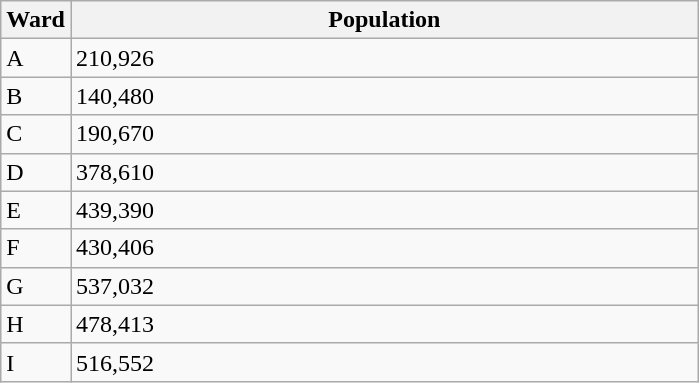<table class="wikitable sortable">
<tr>
<th width=10%>Ward</th>
<th width=90%>Population</th>
</tr>
<tr>
<td>A</td>
<td>210,926</td>
</tr>
<tr>
<td>B</td>
<td>140,480</td>
</tr>
<tr>
<td>C</td>
<td>190,670</td>
</tr>
<tr>
<td>D</td>
<td>378,610</td>
</tr>
<tr>
<td>E</td>
<td>439,390</td>
</tr>
<tr>
<td>F</td>
<td>430,406</td>
</tr>
<tr>
<td>G</td>
<td>537,032</td>
</tr>
<tr>
<td>H</td>
<td>478,413</td>
</tr>
<tr>
<td>I</td>
<td>516,552</td>
</tr>
</table>
